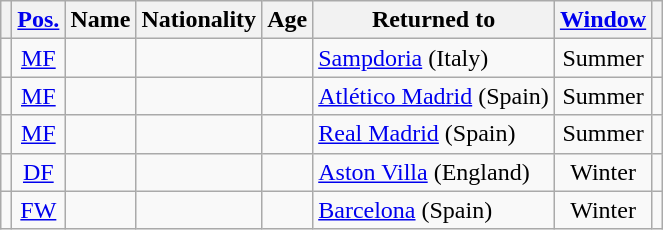<table class="wikitable sortable" style="text-align:center;">
<tr>
<th scope=col></th>
<th scope=col><a href='#'>Pos.</a></th>
<th scope=col>Name</th>
<th scope=col>Nationality</th>
<th scope=col>Age</th>
<th scope=col>Returned to</th>
<th scope=col><a href='#'>Window</a></th>
<th scope=col class=unsortable></th>
</tr>
<tr>
<td></td>
<td><a href='#'>MF</a></td>
<td align=left></td>
<td align=left></td>
<td></td>
<td align=left><a href='#'>Sampdoria</a> (Italy)</td>
<td>Summer</td>
<td></td>
</tr>
<tr>
<td></td>
<td><a href='#'>MF</a></td>
<td align=left></td>
<td align=left></td>
<td></td>
<td align=left><a href='#'>Atlético Madrid</a> (Spain)</td>
<td>Summer</td>
<td></td>
</tr>
<tr>
<td></td>
<td><a href='#'>MF</a></td>
<td align=left></td>
<td align=left></td>
<td></td>
<td align=left><a href='#'>Real Madrid</a> (Spain)</td>
<td>Summer</td>
<td></td>
</tr>
<tr>
<td></td>
<td><a href='#'>DF</a></td>
<td align=left></td>
<td align=left></td>
<td></td>
<td align=left><a href='#'>Aston Villa</a> (England)</td>
<td>Winter</td>
<td></td>
</tr>
<tr>
<td></td>
<td><a href='#'>FW</a></td>
<td align=left></td>
<td align=left></td>
<td></td>
<td align=left><a href='#'>Barcelona</a> (Spain)</td>
<td>Winter</td>
<td></td>
</tr>
</table>
